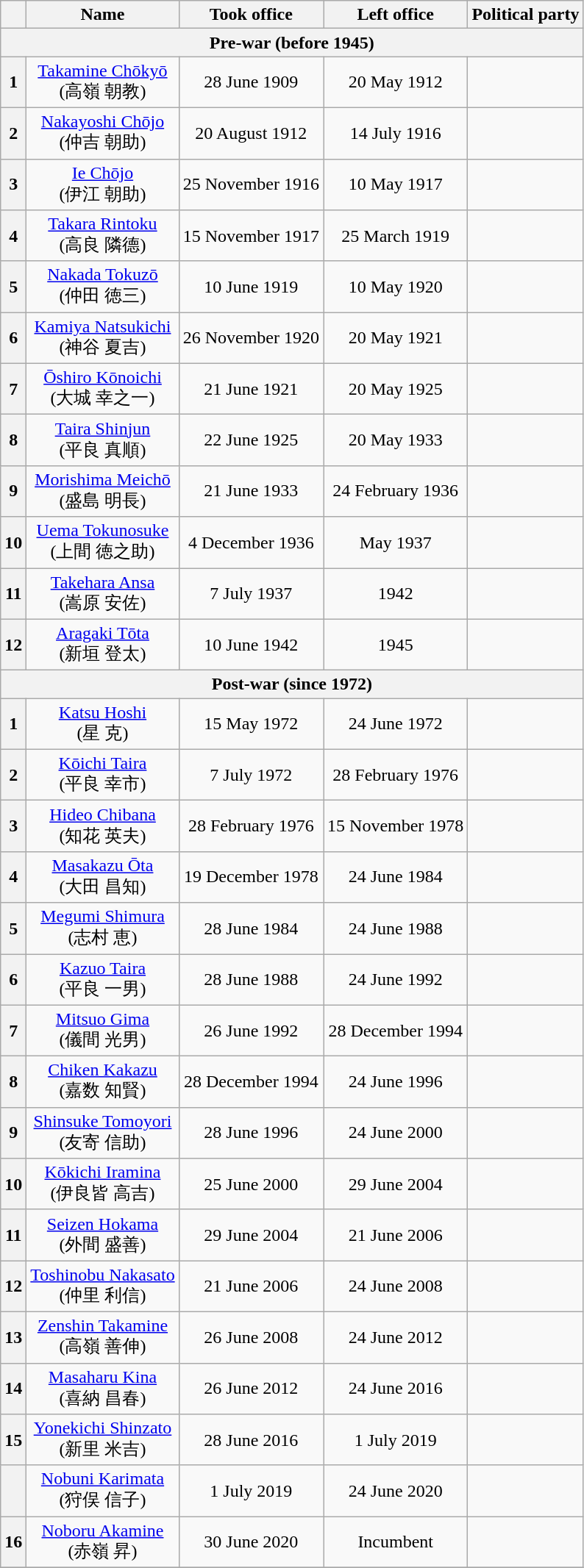<table class="wikitable" style="text-align:center">
<tr>
<th></th>
<th>Name</th>
<th>Took office</th>
<th>Left office</th>
<th>Political party</th>
</tr>
<tr>
<th colspan="5">Pre-war (before 1945)</th>
</tr>
<tr>
<th>1</th>
<td><a href='#'>Takamine Chōkyō</a><br>(高嶺 朝教)</td>
<td>28 June 1909</td>
<td>20 May 1912</td>
<td></td>
</tr>
<tr>
<th>2</th>
<td><a href='#'>Nakayoshi Chōjo</a><br>(仲吉 朝助)</td>
<td>20 August 1912</td>
<td>14 July 1916</td>
<td></td>
</tr>
<tr>
<th>3</th>
<td><a href='#'>Ie Chōjo</a><br>(伊江 朝助)</td>
<td>25 November 1916</td>
<td>10 May 1917</td>
<td></td>
</tr>
<tr>
<th>4</th>
<td><a href='#'>Takara Rintoku</a><br>(高良 隣德)</td>
<td>15 November 1917</td>
<td>25 March 1919</td>
<td></td>
</tr>
<tr>
<th>5</th>
<td><a href='#'>Nakada Tokuzō</a><br>(仲田 徳三)</td>
<td>10 June 1919</td>
<td>10 May 1920</td>
<td></td>
</tr>
<tr>
<th>6</th>
<td><a href='#'>Kamiya Natsukichi</a><br>(神谷 夏吉)</td>
<td>26 November 1920</td>
<td>20 May 1921</td>
<td></td>
</tr>
<tr>
<th>7</th>
<td><a href='#'>Ōshiro Kōnoichi</a><br>(大城 幸之一)</td>
<td>21 June 1921</td>
<td>20 May 1925</td>
<td></td>
</tr>
<tr>
<th>8</th>
<td><a href='#'>Taira Shinjun</a><br>(平良 真順)</td>
<td>22 June 1925</td>
<td>20 May 1933</td>
<td></td>
</tr>
<tr>
<th>9</th>
<td><a href='#'>Morishima Meichō</a><br>(盛島 明長)</td>
<td>21 June 1933</td>
<td>24 February 1936</td>
<td></td>
</tr>
<tr>
<th>10</th>
<td><a href='#'>Uema Tokunosuke</a><br>(上間 徳之助)</td>
<td>4 December 1936</td>
<td>May 1937</td>
<td></td>
</tr>
<tr>
<th>11</th>
<td><a href='#'>Takehara Ansa</a><br>(嵩原 安佐)</td>
<td>7 July 1937</td>
<td>1942</td>
<td></td>
</tr>
<tr>
<th>12</th>
<td><a href='#'>Aragaki Tōta</a><br>(新垣 登太)</td>
<td>10 June 1942</td>
<td>1945</td>
<td></td>
</tr>
<tr>
<th colspan="5">Post-war (since 1972)</th>
</tr>
<tr>
<th>1</th>
<td><a href='#'>Katsu Hoshi</a><br>(星 克)</td>
<td>15 May 1972</td>
<td>24 June 1972</td>
<td></td>
</tr>
<tr>
<th>2</th>
<td><a href='#'>Kōichi Taira</a><br>(平良 幸市)</td>
<td>7 July 1972</td>
<td>28 February 1976</td>
<td></td>
</tr>
<tr>
<th>3</th>
<td><a href='#'>Hideo Chibana</a><br>(知花 英夫)</td>
<td>28 February 1976</td>
<td>15 November 1978</td>
<td></td>
</tr>
<tr>
<th>4</th>
<td><a href='#'>Masakazu Ōta</a><br>(大田 昌知)</td>
<td>19 December 1978</td>
<td>24 June 1984</td>
<td></td>
</tr>
<tr>
<th>5</th>
<td><a href='#'>Megumi Shimura</a><br>(志村 恵)</td>
<td>28 June 1984</td>
<td>24 June 1988</td>
<td></td>
</tr>
<tr>
<th>6</th>
<td><a href='#'>Kazuo Taira</a><br>(平良 一男)</td>
<td>28 June 1988</td>
<td>24 June 1992</td>
<td></td>
</tr>
<tr>
<th>7</th>
<td><a href='#'>Mitsuo Gima</a><br>(儀間 光男)</td>
<td>26 June 1992</td>
<td>28 December 1994</td>
<td></td>
</tr>
<tr>
<th>8</th>
<td><a href='#'>Chiken Kakazu</a><br>(嘉数 知賢)</td>
<td>28 December 1994</td>
<td>24 June 1996</td>
<td></td>
</tr>
<tr>
<th>9</th>
<td><a href='#'>Shinsuke Tomoyori</a><br>(友寄 信助)</td>
<td>28 June 1996</td>
<td>24 June 2000</td>
<td></td>
</tr>
<tr>
<th>10</th>
<td><a href='#'>Kōkichi Iramina</a><br>(伊良皆 高吉)</td>
<td>25 June 2000</td>
<td>29 June 2004</td>
<td></td>
</tr>
<tr>
<th>11</th>
<td><a href='#'>Seizen Hokama</a><br>(外間 盛善)</td>
<td>29 June 2004</td>
<td>21 June 2006</td>
<td></td>
</tr>
<tr>
<th>12</th>
<td><a href='#'>Toshinobu Nakasato</a><br>(仲里 利信)</td>
<td>21 June 2006</td>
<td>24 June 2008</td>
<td></td>
</tr>
<tr>
<th>13</th>
<td><a href='#'>Zenshin Takamine</a><br>(高嶺 善伸)</td>
<td>26 June 2008</td>
<td>24 June 2012</td>
<td></td>
</tr>
<tr>
<th>14</th>
<td><a href='#'>Masaharu Kina</a><br>(喜納 昌春)</td>
<td>26 June 2012</td>
<td>24 June 2016</td>
<td></td>
</tr>
<tr>
<th>15</th>
<td><a href='#'>Yonekichi Shinzato</a><br>(新里 米吉)</td>
<td>28 June 2016</td>
<td>1 July 2019</td>
<td></td>
</tr>
<tr>
<th><em></em></th>
<td><a href='#'>Nobuni Karimata</a><br>(狩俣 信子)</td>
<td>1 July 2019</td>
<td>24 June 2020</td>
<td></td>
</tr>
<tr>
<th>16</th>
<td><a href='#'>Noboru Akamine</a><br>(赤嶺 昇)</td>
<td>30 June 2020</td>
<td>Incumbent</td>
<td></td>
</tr>
<tr>
</tr>
</table>
